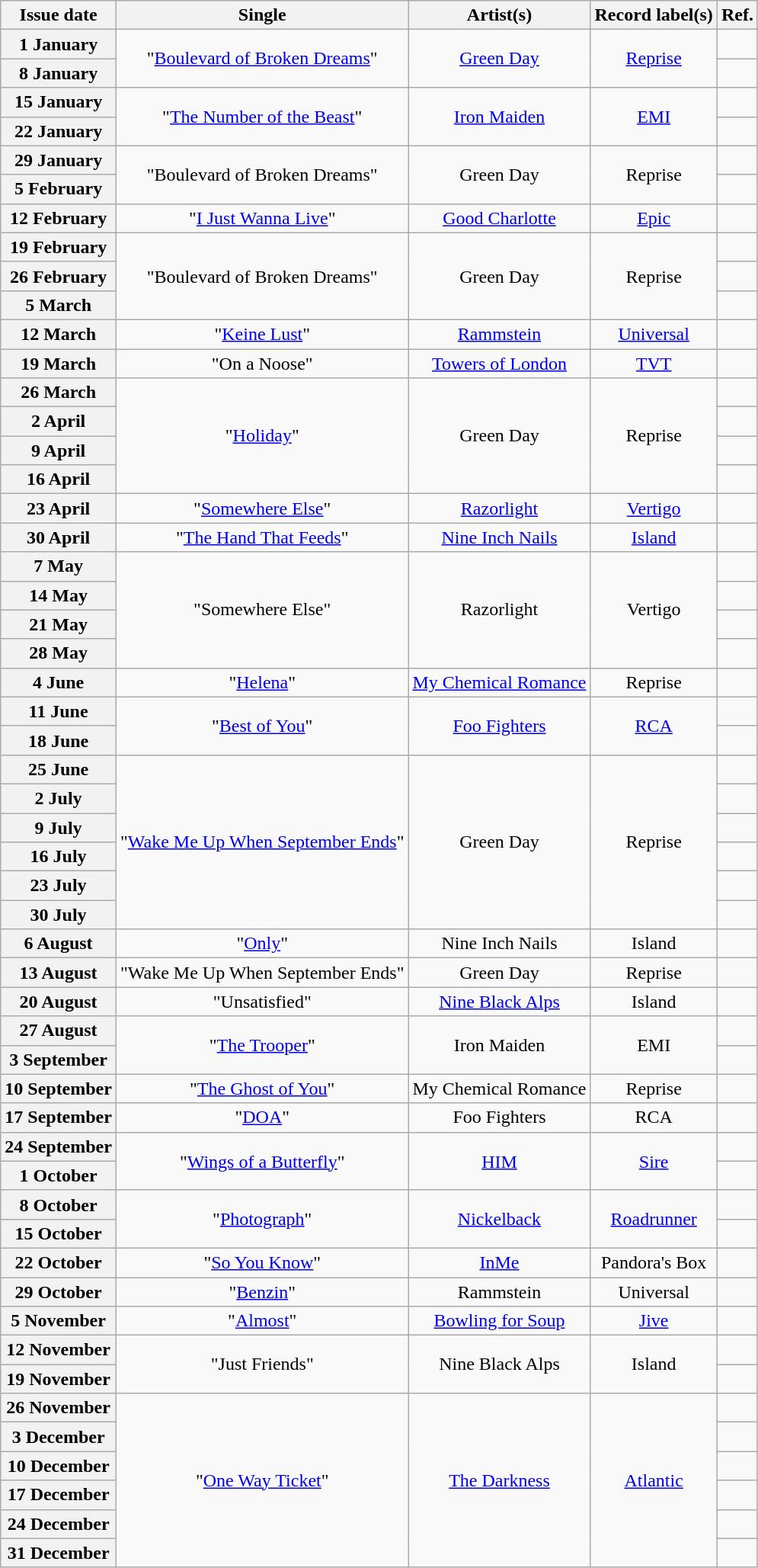<table class="wikitable plainrowheaders" style="text-align:center">
<tr>
<th scope="col">Issue date</th>
<th scope="col">Single</th>
<th scope="col">Artist(s)</th>
<th scope="col">Record label(s)</th>
<th scope="col">Ref.</th>
</tr>
<tr>
<th scope="row">1 January</th>
<td rowspan="2">"<a href='#'>Boulevard of Broken Dreams</a>"</td>
<td rowspan="2"><a href='#'>Green Day</a></td>
<td rowspan="2"><a href='#'>Reprise</a></td>
<td></td>
</tr>
<tr>
<th scope="row">8 January</th>
<td></td>
</tr>
<tr>
<th scope="row">15 January</th>
<td rowspan="2">"<a href='#'>The Number of the Beast</a>"</td>
<td rowspan="2"><a href='#'>Iron Maiden</a></td>
<td rowspan="2"><a href='#'>EMI</a></td>
<td></td>
</tr>
<tr>
<th scope="row">22 January</th>
<td></td>
</tr>
<tr>
<th scope="row">29 January</th>
<td rowspan="2">"Boulevard of Broken Dreams"</td>
<td rowspan="2">Green Day</td>
<td rowspan="2">Reprise</td>
<td></td>
</tr>
<tr>
<th scope="row">5 February</th>
<td></td>
</tr>
<tr>
<th scope="row">12 February</th>
<td>"<a href='#'>I Just Wanna Live</a>"</td>
<td><a href='#'>Good Charlotte</a></td>
<td><a href='#'>Epic</a></td>
<td></td>
</tr>
<tr>
<th scope="row">19 February</th>
<td rowspan="3">"Boulevard of Broken Dreams"</td>
<td rowspan="3">Green Day</td>
<td rowspan="3">Reprise</td>
<td></td>
</tr>
<tr>
<th scope="row">26 February</th>
<td></td>
</tr>
<tr>
<th scope="row">5 March</th>
<td></td>
</tr>
<tr>
<th scope="row">12 March</th>
<td>"<a href='#'>Keine Lust</a>"</td>
<td><a href='#'>Rammstein</a></td>
<td><a href='#'>Universal</a></td>
<td></td>
</tr>
<tr>
<th scope="row">19 March</th>
<td>"On a Noose"</td>
<td><a href='#'>Towers of London</a></td>
<td><a href='#'>TVT</a></td>
<td></td>
</tr>
<tr>
<th scope="row">26 March</th>
<td rowspan="4">"<a href='#'>Holiday</a>"</td>
<td rowspan="4">Green Day</td>
<td rowspan="4">Reprise</td>
<td></td>
</tr>
<tr>
<th scope="row">2 April</th>
<td></td>
</tr>
<tr>
<th scope="row">9 April</th>
<td></td>
</tr>
<tr>
<th scope="row">16 April</th>
<td></td>
</tr>
<tr>
<th scope="row">23 April</th>
<td>"<a href='#'>Somewhere Else</a>"</td>
<td><a href='#'>Razorlight</a></td>
<td><a href='#'>Vertigo</a></td>
<td></td>
</tr>
<tr>
<th scope="row">30 April</th>
<td>"<a href='#'>The Hand That Feeds</a>"</td>
<td><a href='#'>Nine Inch Nails</a></td>
<td><a href='#'>Island</a></td>
<td></td>
</tr>
<tr>
<th scope="row">7 May</th>
<td rowspan="4">"Somewhere Else"</td>
<td rowspan="4">Razorlight</td>
<td rowspan="4">Vertigo</td>
<td></td>
</tr>
<tr>
<th scope="row">14 May</th>
<td></td>
</tr>
<tr>
<th scope="row">21 May</th>
<td></td>
</tr>
<tr>
<th scope="row">28 May</th>
<td></td>
</tr>
<tr>
<th scope="row">4 June</th>
<td>"<a href='#'>Helena</a>"</td>
<td><a href='#'>My Chemical Romance</a></td>
<td>Reprise</td>
<td></td>
</tr>
<tr>
<th scope="row">11 June</th>
<td rowspan="2">"<a href='#'>Best of You</a>"</td>
<td rowspan="2"><a href='#'>Foo Fighters</a></td>
<td rowspan="2"><a href='#'>RCA</a></td>
<td></td>
</tr>
<tr>
<th scope="row">18 June</th>
<td></td>
</tr>
<tr>
<th scope="row">25 June</th>
<td rowspan="6">"<a href='#'>Wake Me Up When September Ends</a>"</td>
<td rowspan="6">Green Day</td>
<td rowspan="6">Reprise</td>
<td></td>
</tr>
<tr>
<th scope="row">2 July</th>
<td></td>
</tr>
<tr>
<th scope="row">9 July</th>
<td></td>
</tr>
<tr>
<th scope="row">16 July</th>
<td></td>
</tr>
<tr>
<th scope="row">23 July</th>
<td></td>
</tr>
<tr>
<th scope="row">30 July</th>
<td></td>
</tr>
<tr>
<th scope="row">6 August</th>
<td>"<a href='#'>Only</a>"</td>
<td>Nine Inch Nails</td>
<td>Island</td>
<td></td>
</tr>
<tr>
<th scope="row">13 August</th>
<td>"Wake Me Up When September Ends"</td>
<td>Green Day</td>
<td>Reprise</td>
<td></td>
</tr>
<tr>
<th scope="row">20 August</th>
<td>"Unsatisfied"</td>
<td><a href='#'>Nine Black Alps</a></td>
<td>Island</td>
<td></td>
</tr>
<tr>
<th scope="row">27 August</th>
<td rowspan="2">"<a href='#'>The Trooper</a>"</td>
<td rowspan="2">Iron Maiden</td>
<td rowspan="2">EMI</td>
<td></td>
</tr>
<tr>
<th scope="row">3 September</th>
<td></td>
</tr>
<tr>
<th scope="row">10 September</th>
<td>"<a href='#'>The Ghost of You</a>"</td>
<td>My Chemical Romance</td>
<td>Reprise</td>
<td></td>
</tr>
<tr>
<th scope="row">17 September</th>
<td>"<a href='#'>DOA</a>"</td>
<td>Foo Fighters</td>
<td>RCA</td>
<td></td>
</tr>
<tr>
<th scope="row">24 September</th>
<td rowspan="2">"<a href='#'>Wings of a Butterfly</a>"</td>
<td rowspan="2"><a href='#'>HIM</a></td>
<td rowspan="2"><a href='#'>Sire</a></td>
<td></td>
</tr>
<tr>
<th scope="row">1 October</th>
<td></td>
</tr>
<tr>
<th scope="row">8 October</th>
<td rowspan="2">"<a href='#'>Photograph</a>"</td>
<td rowspan="2"><a href='#'>Nickelback</a></td>
<td rowspan="2"><a href='#'>Roadrunner</a></td>
<td></td>
</tr>
<tr>
<th scope="row">15 October</th>
<td></td>
</tr>
<tr>
<th scope="row">22 October</th>
<td>"<a href='#'>So You Know</a>"</td>
<td><a href='#'>InMe</a></td>
<td>Pandora's Box</td>
<td></td>
</tr>
<tr>
<th scope="row">29 October</th>
<td>"<a href='#'>Benzin</a>"</td>
<td>Rammstein</td>
<td>Universal</td>
<td></td>
</tr>
<tr>
<th scope="row">5 November</th>
<td>"<a href='#'>Almost</a>"</td>
<td><a href='#'>Bowling for Soup</a></td>
<td><a href='#'>Jive</a></td>
<td></td>
</tr>
<tr>
<th scope="row">12 November</th>
<td rowspan="2">"Just Friends"</td>
<td rowspan="2">Nine Black Alps</td>
<td rowspan="2">Island</td>
<td></td>
</tr>
<tr>
<th scope="row">19 November</th>
<td></td>
</tr>
<tr>
<th scope="row">26 November</th>
<td rowspan="6">"<a href='#'>One Way Ticket</a>"</td>
<td rowspan="6"><a href='#'>The Darkness</a></td>
<td rowspan="6"><a href='#'>Atlantic</a></td>
<td></td>
</tr>
<tr>
<th scope="row">3 December</th>
<td></td>
</tr>
<tr>
<th scope="row">10 December</th>
<td></td>
</tr>
<tr>
<th scope="row">17 December</th>
<td></td>
</tr>
<tr>
<th scope="row">24 December</th>
<td></td>
</tr>
<tr>
<th scope="row">31 December</th>
<td></td>
</tr>
</table>
